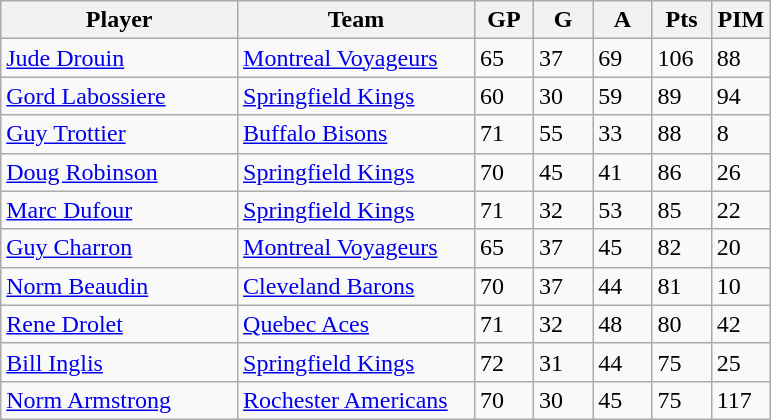<table class="wikitable">
<tr>
<th bgcolor="#DDDDFF" width="30%">Player</th>
<th bgcolor="#DDDDFF" width="30%">Team</th>
<th bgcolor="#DDDDFF" width="7.5%">GP</th>
<th bgcolor="#DDDDFF" width="7.5%">G</th>
<th bgcolor="#DDDDFF" width="7.5%">A</th>
<th bgcolor="#DDDDFF" width="7.5%">Pts</th>
<th bgcolor="#DDDDFF" width="7.5%">PIM</th>
</tr>
<tr>
<td><a href='#'>Jude Drouin</a></td>
<td><a href='#'>Montreal Voyageurs</a></td>
<td>65</td>
<td>37</td>
<td>69</td>
<td>106</td>
<td>88</td>
</tr>
<tr>
<td><a href='#'>Gord Labossiere</a></td>
<td><a href='#'>Springfield Kings</a></td>
<td>60</td>
<td>30</td>
<td>59</td>
<td>89</td>
<td>94</td>
</tr>
<tr>
<td><a href='#'>Guy Trottier</a></td>
<td><a href='#'>Buffalo Bisons</a></td>
<td>71</td>
<td>55</td>
<td>33</td>
<td>88</td>
<td>8</td>
</tr>
<tr>
<td><a href='#'>Doug Robinson</a></td>
<td><a href='#'>Springfield Kings</a></td>
<td>70</td>
<td>45</td>
<td>41</td>
<td>86</td>
<td>26</td>
</tr>
<tr>
<td><a href='#'>Marc Dufour</a></td>
<td><a href='#'>Springfield Kings</a></td>
<td>71</td>
<td>32</td>
<td>53</td>
<td>85</td>
<td>22</td>
</tr>
<tr>
<td><a href='#'>Guy Charron</a></td>
<td><a href='#'>Montreal Voyageurs</a></td>
<td>65</td>
<td>37</td>
<td>45</td>
<td>82</td>
<td>20</td>
</tr>
<tr>
<td><a href='#'>Norm Beaudin</a></td>
<td><a href='#'>Cleveland Barons</a></td>
<td>70</td>
<td>37</td>
<td>44</td>
<td>81</td>
<td>10</td>
</tr>
<tr>
<td><a href='#'>Rene Drolet</a></td>
<td><a href='#'>Quebec Aces</a></td>
<td>71</td>
<td>32</td>
<td>48</td>
<td>80</td>
<td>42</td>
</tr>
<tr>
<td><a href='#'>Bill Inglis</a></td>
<td><a href='#'>Springfield Kings</a></td>
<td>72</td>
<td>31</td>
<td>44</td>
<td>75</td>
<td>25</td>
</tr>
<tr>
<td><a href='#'>Norm Armstrong</a></td>
<td><a href='#'>Rochester Americans</a></td>
<td>70</td>
<td>30</td>
<td>45</td>
<td>75</td>
<td>117</td>
</tr>
</table>
